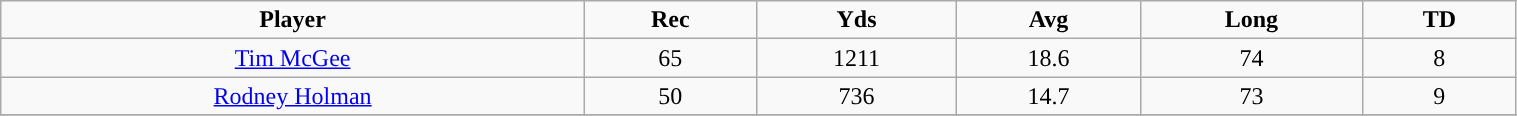<table class="wikitable" width="80%">
<tr align="center">
<td><strong>Player</strong></td>
<td><strong>Rec</strong></td>
<td><strong>Yds</strong></td>
<td><strong>Avg</strong></td>
<td><strong>Long</strong></td>
<td><strong>TD</strong></td>
</tr>
<tr align="center" bgcolor="">
<td><a href='#'>Tim McGee</a></td>
<td>65</td>
<td>1211</td>
<td>18.6</td>
<td>74</td>
<td>8</td>
</tr>
<tr align="center" bgcolor="">
<td><a href='#'>Rodney Holman</a></td>
<td>50</td>
<td>736</td>
<td>14.7</td>
<td>73</td>
<td>9</td>
</tr>
<tr align="center" bgcolor="">
</tr>
</table>
